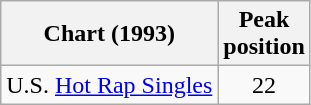<table class="wikitable">
<tr>
<th>Chart (1993)</th>
<th>Peak<br>position</th>
</tr>
<tr>
<td>U.S. <a href='#'>Hot Rap Singles</a></td>
<td align="center">22</td>
</tr>
</table>
